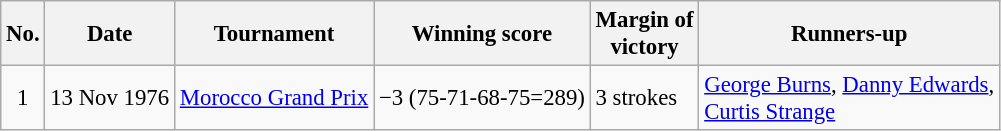<table class="wikitable" style="font-size:95%;">
<tr>
<th>No.</th>
<th>Date</th>
<th>Tournament</th>
<th>Winning score</th>
<th>Margin of<br>victory</th>
<th>Runners-up</th>
</tr>
<tr>
<td align=center>1</td>
<td>13 Nov 1976</td>
<td><a href='#'>Morocco Grand Prix</a></td>
<td>−3 (75-71-68-75=289)</td>
<td>3 strokes</td>
<td> <a href='#'>George Burns</a>,  <a href='#'>Danny Edwards</a>,<br> <a href='#'>Curtis Strange</a></td>
</tr>
</table>
